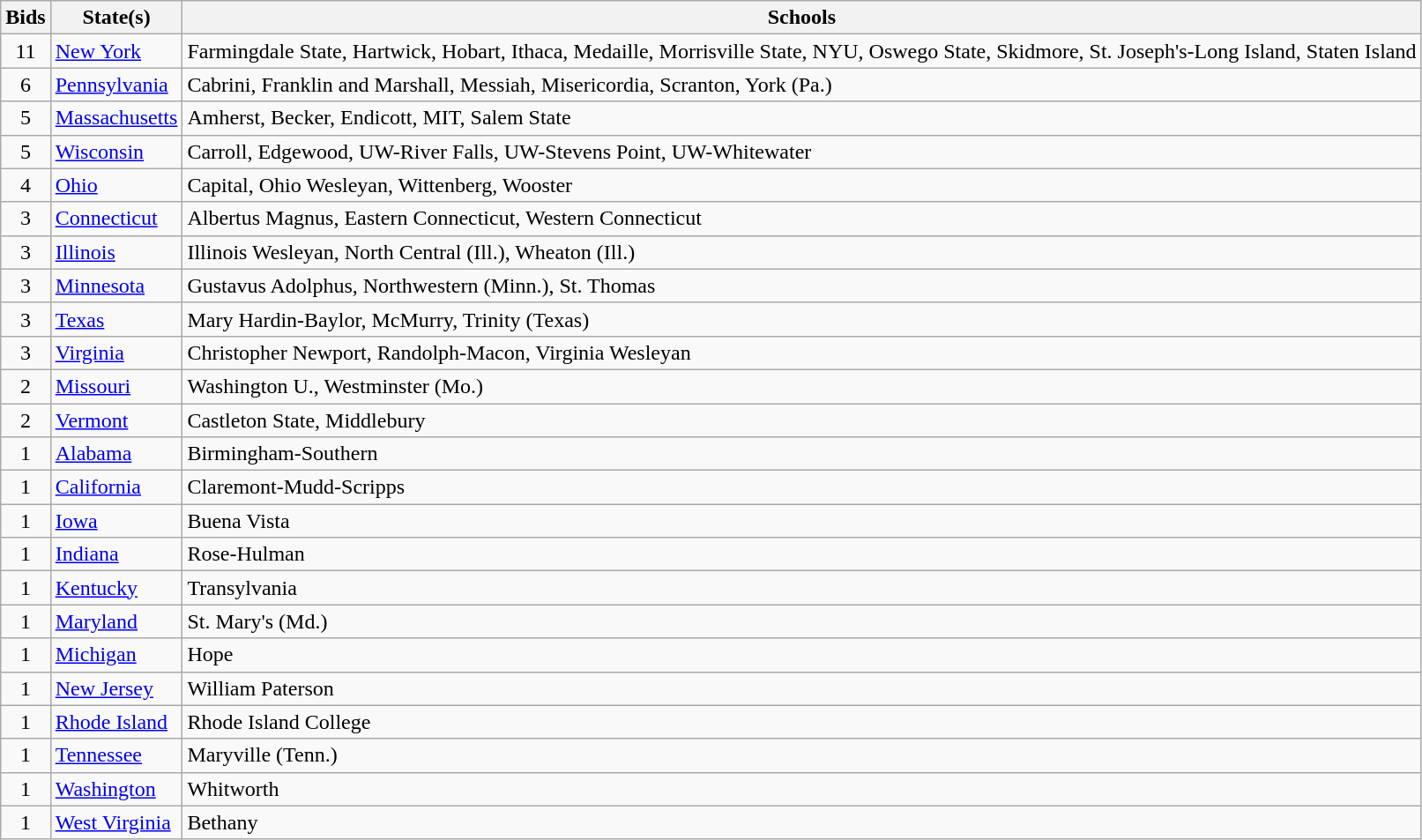<table class="wikitable">
<tr>
<th>Bids</th>
<th>State(s)</th>
<th>Schools</th>
</tr>
<tr>
<td rowspan="1" align="center">11</td>
<td><a href='#'>New York</a></td>
<td>Farmingdale State, Hartwick, Hobart, Ithaca, Medaille, Morrisville State, NYU, Oswego State, Skidmore, St. Joseph's-Long Island, Staten Island</td>
</tr>
<tr>
<td rowspan="1" align="center">6</td>
<td><a href='#'>Pennsylvania</a></td>
<td>Cabrini, Franklin and Marshall, Messiah, Misericordia, Scranton, York (Pa.)</td>
</tr>
<tr>
<td rowspan="1" align="center">5</td>
<td><a href='#'>Massachusetts</a></td>
<td>Amherst, Becker, Endicott, MIT, Salem State</td>
</tr>
<tr>
<td rowspan="1" align="center">5</td>
<td><a href='#'>Wisconsin</a></td>
<td>Carroll, Edgewood, UW-River Falls, UW-Stevens Point, UW-Whitewater</td>
</tr>
<tr>
<td rowspan="1" align="center">4</td>
<td><a href='#'>Ohio</a></td>
<td>Capital, Ohio Wesleyan, Wittenberg, Wooster</td>
</tr>
<tr>
<td rowspan="1" align="center">3</td>
<td><a href='#'>Connecticut</a></td>
<td>Albertus Magnus, Eastern Connecticut, Western Connecticut</td>
</tr>
<tr>
<td rowspan="1" align="center">3</td>
<td><a href='#'>Illinois</a></td>
<td>Illinois Wesleyan, North Central (Ill.), Wheaton (Ill.)</td>
</tr>
<tr>
<td rowspan="1" align="center">3</td>
<td><a href='#'>Minnesota</a></td>
<td>Gustavus Adolphus, Northwestern (Minn.), St. Thomas</td>
</tr>
<tr>
<td rowspan="1" align="center">3</td>
<td><a href='#'>Texas</a></td>
<td>Mary Hardin-Baylor, McMurry, Trinity (Texas)</td>
</tr>
<tr>
<td rowspan="1" align="center">3</td>
<td><a href='#'>Virginia</a></td>
<td>Christopher Newport, Randolph-Macon, Virginia Wesleyan</td>
</tr>
<tr>
<td rowspan="1" align="center">2</td>
<td><a href='#'>Missouri</a></td>
<td>Washington U., Westminster (Mo.)</td>
</tr>
<tr>
<td rowspan="1" align="center">2</td>
<td><a href='#'>Vermont</a></td>
<td>Castleton State, Middlebury</td>
</tr>
<tr>
<td rowspan="1" align="center">1</td>
<td><a href='#'>Alabama</a></td>
<td>Birmingham-Southern</td>
</tr>
<tr>
<td rowspan="1" align="center">1</td>
<td><a href='#'>California</a></td>
<td>Claremont-Mudd-Scripps</td>
</tr>
<tr>
<td rowspan="1" align="center">1</td>
<td><a href='#'>Iowa</a></td>
<td>Buena Vista</td>
</tr>
<tr>
<td rowspan="1" align="center">1</td>
<td><a href='#'>Indiana</a></td>
<td>Rose-Hulman</td>
</tr>
<tr>
<td rowspan="1" align="center">1</td>
<td><a href='#'>Kentucky</a></td>
<td>Transylvania</td>
</tr>
<tr>
<td rowspan="1" align="center">1</td>
<td><a href='#'>Maryland</a></td>
<td>St. Mary's (Md.)</td>
</tr>
<tr>
<td rowspan="1" align="center">1</td>
<td><a href='#'>Michigan</a></td>
<td>Hope</td>
</tr>
<tr>
<td rowspan="1" align="center">1</td>
<td><a href='#'>New Jersey</a></td>
<td>William Paterson</td>
</tr>
<tr>
<td rowspan="1" align="center">1</td>
<td><a href='#'>Rhode Island</a></td>
<td>Rhode Island College</td>
</tr>
<tr>
<td rowspan="1" align="center">1</td>
<td><a href='#'>Tennessee</a></td>
<td>Maryville (Tenn.)</td>
</tr>
<tr>
<td rowspan="1" align="center">1</td>
<td><a href='#'>Washington</a></td>
<td>Whitworth</td>
</tr>
<tr>
<td rowspan="1" align="center">1</td>
<td><a href='#'>West Virginia</a></td>
<td>Bethany</td>
</tr>
</table>
